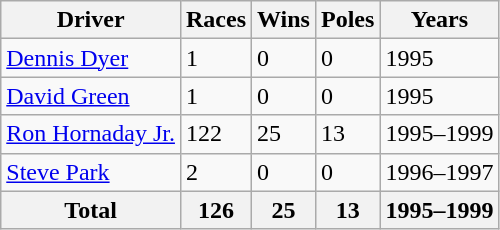<table class="wikitable sortable">
<tr>
<th>Driver</th>
<th>Races</th>
<th>Wins</th>
<th>Poles</th>
<th>Years</th>
</tr>
<tr>
<td><a href='#'>Dennis Dyer</a></td>
<td>1</td>
<td>0</td>
<td>0</td>
<td>1995</td>
</tr>
<tr>
<td><a href='#'>David Green</a></td>
<td>1</td>
<td>0</td>
<td>0</td>
<td>1995</td>
</tr>
<tr>
<td><a href='#'>Ron Hornaday Jr.</a></td>
<td>122</td>
<td>25</td>
<td>13</td>
<td>1995–1999</td>
</tr>
<tr>
<td><a href='#'>Steve Park</a></td>
<td>2</td>
<td>0</td>
<td>0</td>
<td>1996–1997</td>
</tr>
<tr>
<th>Total</th>
<th>126</th>
<th>25</th>
<th>13</th>
<th>1995–1999</th>
</tr>
</table>
